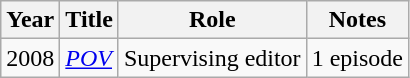<table class="wikitable">
<tr>
<th>Year</th>
<th>Title</th>
<th>Role</th>
<th>Notes</th>
</tr>
<tr>
<td>2008</td>
<td><em><a href='#'>POV</a></em></td>
<td>Supervising editor</td>
<td>1 episode</td>
</tr>
</table>
